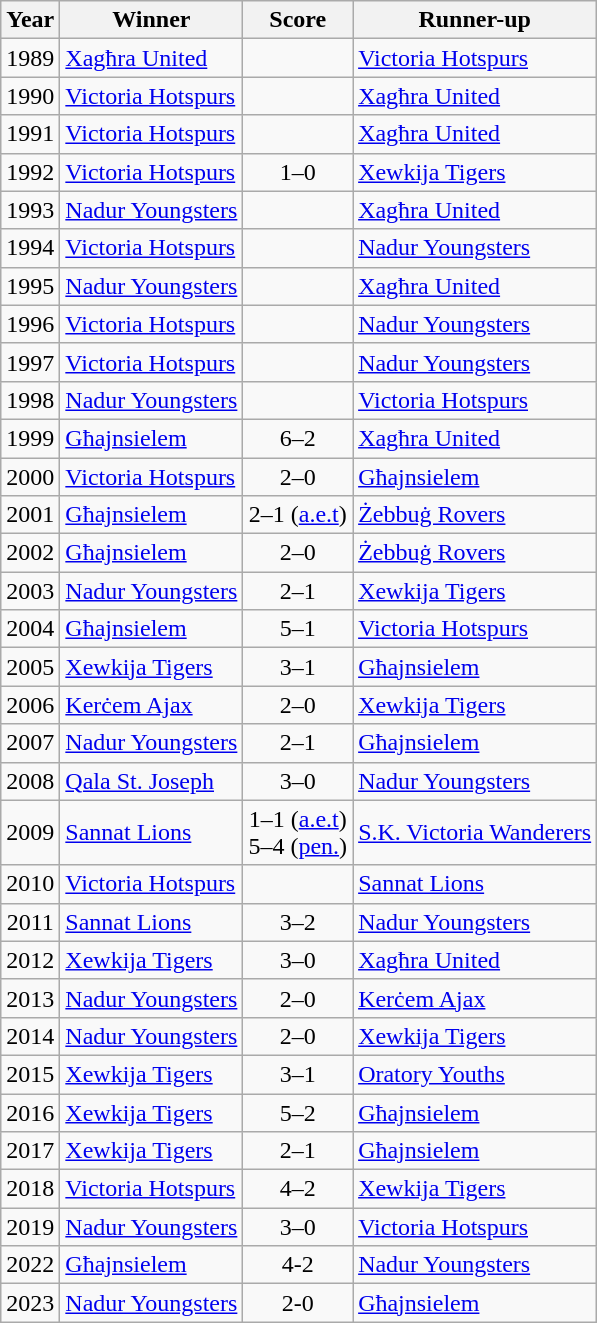<table class="wikitable sortable plainrowheaders">
<tr>
<th scope="col">Year</th>
<th scope="col">Winner</th>
<th scope="col">Score</th>
<th scope="col">Runner-up</th>
</tr>
<tr>
<td align="center">1989</td>
<td><a href='#'>Xagħra United</a></td>
<td align="center"></td>
<td><a href='#'>Victoria Hotspurs</a></td>
</tr>
<tr>
<td align="center">1990</td>
<td><a href='#'>Victoria Hotspurs</a></td>
<td align="center"></td>
<td><a href='#'>Xagħra United</a></td>
</tr>
<tr>
<td align="center">1991</td>
<td><a href='#'>Victoria Hotspurs</a></td>
<td align="center"></td>
<td><a href='#'>Xagħra United</a></td>
</tr>
<tr>
<td align="center">1992</td>
<td><a href='#'>Victoria Hotspurs</a></td>
<td align="center">1–0</td>
<td><a href='#'>Xewkija Tigers</a></td>
</tr>
<tr>
<td align="center">1993</td>
<td><a href='#'>Nadur Youngsters</a></td>
<td align="center"></td>
<td><a href='#'>Xagħra United</a></td>
</tr>
<tr>
<td align="center">1994</td>
<td><a href='#'>Victoria Hotspurs</a></td>
<td align="center"></td>
<td><a href='#'>Nadur Youngsters</a></td>
</tr>
<tr>
<td align="center">1995</td>
<td><a href='#'>Nadur Youngsters</a></td>
<td align="center"></td>
<td><a href='#'>Xagħra United</a></td>
</tr>
<tr>
<td align="center">1996</td>
<td><a href='#'>Victoria Hotspurs</a></td>
<td align="center"></td>
<td><a href='#'>Nadur Youngsters</a></td>
</tr>
<tr>
<td align="center">1997</td>
<td><a href='#'>Victoria Hotspurs</a></td>
<td align="center"></td>
<td><a href='#'>Nadur Youngsters</a></td>
</tr>
<tr>
<td align="center">1998</td>
<td><a href='#'>Nadur Youngsters</a></td>
<td align="center"></td>
<td><a href='#'>Victoria Hotspurs</a></td>
</tr>
<tr>
<td align="center">1999</td>
<td><a href='#'>Għajnsielem</a></td>
<td align="center">6–2</td>
<td><a href='#'>Xagħra United</a></td>
</tr>
<tr>
<td align="center">2000</td>
<td><a href='#'>Victoria Hotspurs</a></td>
<td align="center">2–0</td>
<td><a href='#'>Għajnsielem</a></td>
</tr>
<tr>
<td align="center">2001</td>
<td><a href='#'>Għajnsielem</a></td>
<td align="center">2–1 (<a href='#'>a.e.t</a>)</td>
<td><a href='#'>Żebbuġ Rovers</a></td>
</tr>
<tr>
<td align="center">2002</td>
<td><a href='#'>Għajnsielem</a></td>
<td align="center">2–0</td>
<td><a href='#'>Żebbuġ Rovers</a></td>
</tr>
<tr>
<td align="center">2003</td>
<td><a href='#'>Nadur Youngsters</a></td>
<td align="center">2–1</td>
<td><a href='#'>Xewkija Tigers</a></td>
</tr>
<tr>
<td align="center">2004</td>
<td><a href='#'>Għajnsielem</a></td>
<td align="center">5–1</td>
<td><a href='#'>Victoria Hotspurs</a></td>
</tr>
<tr>
<td align="center">2005</td>
<td><a href='#'>Xewkija Tigers</a></td>
<td align="center">3–1</td>
<td><a href='#'>Għajnsielem</a></td>
</tr>
<tr>
<td align="center">2006</td>
<td><a href='#'>Kerċem Ajax</a></td>
<td align="center">2–0</td>
<td><a href='#'>Xewkija Tigers</a></td>
</tr>
<tr>
<td align="center">2007</td>
<td><a href='#'>Nadur Youngsters</a></td>
<td align="center">2–1</td>
<td><a href='#'>Għajnsielem</a></td>
</tr>
<tr>
<td align="center">2008</td>
<td><a href='#'>Qala St. Joseph</a></td>
<td align="center">3–0</td>
<td><a href='#'>Nadur Youngsters</a></td>
</tr>
<tr>
<td align="center">2009</td>
<td><a href='#'>Sannat Lions</a></td>
<td align="center">1–1 (<a href='#'>a.e.t</a>)<br>5–4 (<a href='#'>pen.</a>)</td>
<td><a href='#'>S.K. Victoria Wanderers</a></td>
</tr>
<tr>
<td align="center">2010</td>
<td><a href='#'>Victoria Hotspurs</a></td>
<td align="center"></td>
<td><a href='#'>Sannat Lions</a></td>
</tr>
<tr>
<td align="center">2011</td>
<td><a href='#'>Sannat Lions</a></td>
<td align="center">3–2</td>
<td><a href='#'>Nadur Youngsters</a></td>
</tr>
<tr>
<td align="center">2012</td>
<td><a href='#'>Xewkija Tigers</a></td>
<td align="center">3–0</td>
<td><a href='#'>Xagħra United</a></td>
</tr>
<tr>
<td align="center">2013</td>
<td><a href='#'>Nadur Youngsters</a></td>
<td align="center">2–0</td>
<td><a href='#'>Kerċem Ajax</a></td>
</tr>
<tr>
<td align="center">2014</td>
<td><a href='#'>Nadur Youngsters</a></td>
<td align="center">2–0</td>
<td><a href='#'>Xewkija Tigers</a></td>
</tr>
<tr>
<td align="center">2015</td>
<td><a href='#'>Xewkija Tigers</a></td>
<td align="center">3–1</td>
<td><a href='#'>Oratory Youths</a></td>
</tr>
<tr>
<td align="center">2016</td>
<td><a href='#'>Xewkija Tigers</a></td>
<td align="center">5–2</td>
<td><a href='#'>Għajnsielem</a></td>
</tr>
<tr>
<td align="center">2017</td>
<td><a href='#'>Xewkija Tigers</a></td>
<td align="center">2–1</td>
<td><a href='#'>Għajnsielem</a></td>
</tr>
<tr>
<td align="center">2018</td>
<td><a href='#'>Victoria Hotspurs</a></td>
<td align="center">4–2</td>
<td><a href='#'>Xewkija Tigers</a></td>
</tr>
<tr>
<td align="center">2019</td>
<td><a href='#'>Nadur Youngsters</a></td>
<td align="center">3–0</td>
<td><a href='#'>Victoria Hotspurs</a></td>
</tr>
<tr>
<td align ="center">2022</td>
<td><a href='#'>Għajnsielem</a></td>
<td align="center">4-2</td>
<td><a href='#'>Nadur Youngsters</a></td>
</tr>
<tr>
<td align ="center">2023</td>
<td><a href='#'>Nadur Youngsters</a></td>
<td align="center">2-0</td>
<td><a href='#'>Għajnsielem</a></td>
</tr>
</table>
